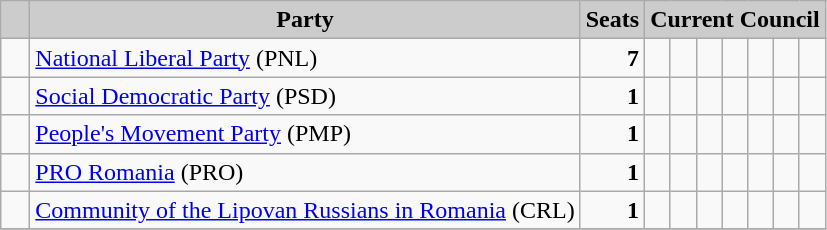<table class="wikitable">
<tr>
<th style="background:#ccc">   </th>
<th style="background:#ccc">Party</th>
<th style="background:#ccc">Seats</th>
<th style="background:#ccc" colspan="7">Current Council</th>
</tr>
<tr>
<td>  </td>
<td><a href='#'>National Liberal Party</a> (PNL)</td>
<td style="text-align: right"><strong>7</strong></td>
<td>  </td>
<td>  </td>
<td>  </td>
<td>  </td>
<td>  </td>
<td>  </td>
<td>  </td>
</tr>
<tr>
<td>  </td>
<td><a href='#'>Social Democratic Party</a> (PSD)</td>
<td style="text-align: right"><strong>1</strong></td>
<td>  </td>
<td> </td>
<td> </td>
<td> </td>
<td> </td>
<td> </td>
<td> </td>
</tr>
<tr>
<td>  </td>
<td><a href='#'>People's Movement Party</a> (PMP)</td>
<td style="text-align: right"><strong>1</strong></td>
<td>  </td>
<td> </td>
<td> </td>
<td> </td>
<td> </td>
<td> </td>
<td> </td>
</tr>
<tr>
<td>  </td>
<td><a href='#'>PRO Romania</a> (PRO)</td>
<td style="text-align: right"><strong>1</strong></td>
<td>  </td>
<td> </td>
<td> </td>
<td> </td>
<td> </td>
<td> </td>
<td> </td>
</tr>
<tr>
<td>  </td>
<td><a href='#'>Community of the Lipovan Russians in Romania</a> (CRL)</td>
<td style="text-align: right"><strong>1</strong></td>
<td>  </td>
<td> </td>
<td> </td>
<td> </td>
<td> </td>
<td> </td>
<td> </td>
</tr>
<tr>
</tr>
</table>
